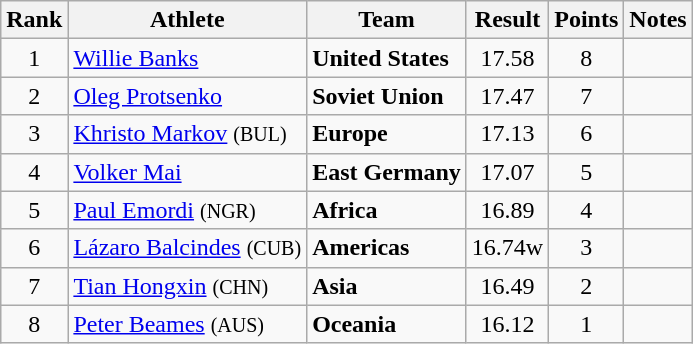<table class="wikitable" style="text-align:center">
<tr>
<th>Rank</th>
<th>Athlete</th>
<th>Team</th>
<th>Result</th>
<th>Points</th>
<th>Notes</th>
</tr>
<tr>
<td>1</td>
<td align="left"><a href='#'>Willie Banks</a></td>
<td align=left><strong>United States</strong></td>
<td>17.58</td>
<td>8</td>
<td></td>
</tr>
<tr>
<td>2</td>
<td align="left"><a href='#'>Oleg Protsenko</a></td>
<td align=left><strong>Soviet Union</strong></td>
<td>17.47</td>
<td>7</td>
<td></td>
</tr>
<tr>
<td>3</td>
<td align="left"><a href='#'>Khristo Markov</a> <small>(BUL) </small></td>
<td align=left><strong>Europe</strong></td>
<td>17.13</td>
<td>6</td>
<td></td>
</tr>
<tr>
<td>4</td>
<td align="left"><a href='#'>Volker Mai</a></td>
<td align=left><strong>East Germany</strong></td>
<td>17.07</td>
<td>5</td>
<td></td>
</tr>
<tr>
<td>5</td>
<td align="left"><a href='#'>Paul Emordi</a> <small>(NGR) </small></td>
<td align=left><strong>Africa</strong></td>
<td>16.89</td>
<td>4</td>
<td></td>
</tr>
<tr>
<td>6</td>
<td align="left"><a href='#'>Lázaro Balcindes</a> <small>(CUB) </small></td>
<td align=left><strong>Americas</strong></td>
<td>16.74w</td>
<td>3</td>
<td></td>
</tr>
<tr>
<td>7</td>
<td align="left"><a href='#'>Tian Hongxin</a> <small>(CHN) </small></td>
<td align=left><strong>Asia</strong></td>
<td>16.49</td>
<td>2</td>
<td></td>
</tr>
<tr>
<td>8</td>
<td align="left"><a href='#'>Peter Beames</a> <small>(AUS) </small></td>
<td align=left><strong>Oceania</strong></td>
<td>16.12</td>
<td>1</td>
<td></td>
</tr>
</table>
